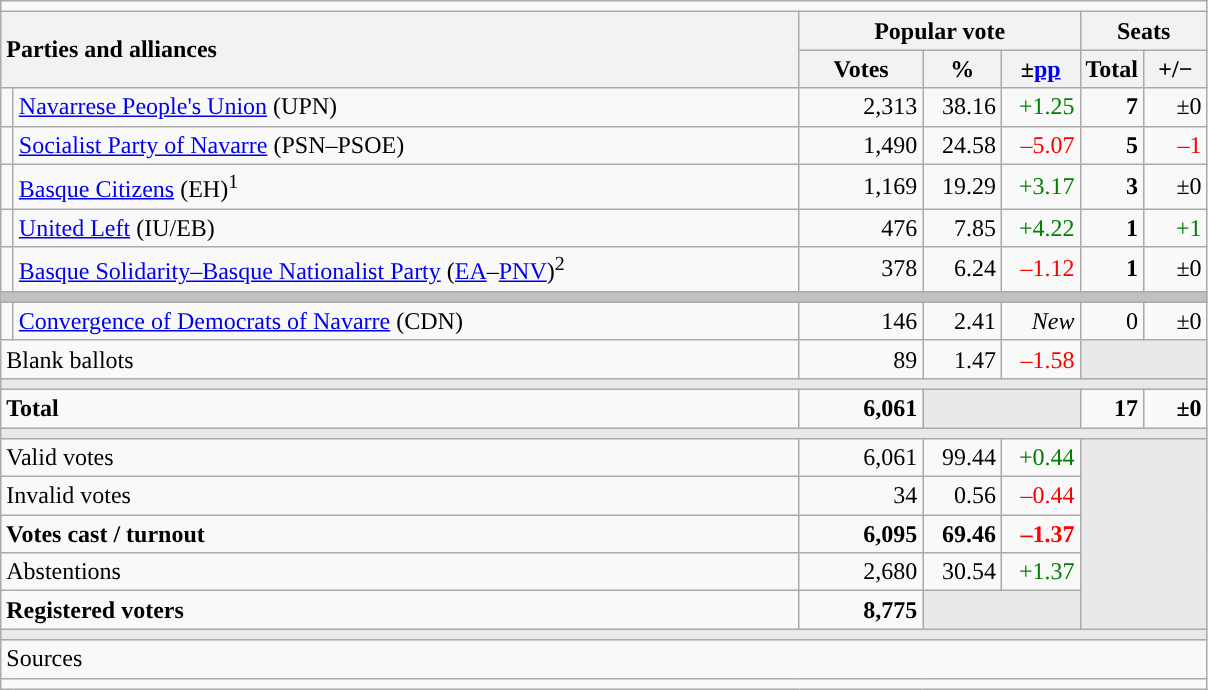<table class="wikitable" style="text-align:right;">
<tr>
<td colspan="7"></td>
</tr>
<tr>
<th style="text-align:left;" rowspan="2" colspan="2" width="525">Parties and alliances</th>
<th colspan="3">Popular vote</th>
<th colspan="2">Seats</th>
</tr>
<tr>
<th width="75">Votes</th>
<th width="45">%</th>
<th width="45">±<a href='#'>pp</a></th>
<th width="35">Total</th>
<th width="35">+/−</th>
</tr>
<tr>
<td width="1" style="color:inherit;background:"></td>
<td align="left"><a href='#'>Navarrese People's Union</a> (UPN)</td>
<td>2,313</td>
<td>38.16</td>
<td style="color:green;">+1.25</td>
<td><strong>7</strong></td>
<td>±0</td>
</tr>
<tr>
<td style="color:inherit;background:"></td>
<td align="left"><a href='#'>Socialist Party of Navarre</a> (PSN–PSOE)</td>
<td>1,490</td>
<td>24.58</td>
<td style="color:red;">–5.07</td>
<td><strong>5</strong></td>
<td style="color:red;">–1</td>
</tr>
<tr>
<td style="color:inherit;background:"></td>
<td align="left"><a href='#'>Basque Citizens</a> (EH)<sup>1</sup></td>
<td>1,169</td>
<td>19.29</td>
<td style="color:green;">+3.17</td>
<td><strong>3</strong></td>
<td>±0</td>
</tr>
<tr>
<td style="color:inherit;background:"></td>
<td align="left"><a href='#'>United Left</a> (IU/EB)</td>
<td>476</td>
<td>7.85</td>
<td style="color:green;">+4.22</td>
<td><strong>1</strong></td>
<td style="color:green;">+1</td>
</tr>
<tr>
<td style="color:inherit;background:"></td>
<td align="left"><a href='#'>Basque Solidarity–Basque Nationalist Party</a> (<a href='#'>EA</a>–<a href='#'>PNV</a>)<sup>2</sup></td>
<td>378</td>
<td>6.24</td>
<td style="color:red;">–1.12</td>
<td><strong>1</strong></td>
<td>±0</td>
</tr>
<tr>
<td colspan="7" bgcolor="#C0C0C0"></td>
</tr>
<tr>
<td style="color:inherit;background:"></td>
<td align="left"><a href='#'>Convergence of Democrats of Navarre</a> (CDN)</td>
<td>146</td>
<td>2.41</td>
<td><em>New</em></td>
<td>0</td>
<td>±0</td>
</tr>
<tr>
<td align="left" colspan="2">Blank ballots</td>
<td>89</td>
<td>1.47</td>
<td style="color:red;">–1.58</td>
<td bgcolor="#E9E9E9" colspan="2"></td>
</tr>
<tr>
<td colspan="7" bgcolor="#E9E9E9"></td>
</tr>
<tr style="font-weight:bold;">
<td align="left" colspan="2">Total</td>
<td>6,061</td>
<td bgcolor="#E9E9E9" colspan="2"></td>
<td>17</td>
<td>±0</td>
</tr>
<tr>
<td colspan="7" bgcolor="#E9E9E9"></td>
</tr>
<tr>
<td align="left" colspan="2">Valid votes</td>
<td>6,061</td>
<td>99.44</td>
<td style="color:green;">+0.44</td>
<td bgcolor="#E9E9E9" colspan="2" rowspan="5"></td>
</tr>
<tr>
<td align="left" colspan="2">Invalid votes</td>
<td>34</td>
<td>0.56</td>
<td style="color:red;">–0.44</td>
</tr>
<tr style="font-weight:bold;">
<td align="left" colspan="2">Votes cast / turnout</td>
<td>6,095</td>
<td>69.46</td>
<td style="color:red;">–1.37</td>
</tr>
<tr>
<td align="left" colspan="2">Abstentions</td>
<td>2,680</td>
<td>30.54</td>
<td style="color:green;">+1.37</td>
</tr>
<tr style="font-weight:bold;">
<td align="left" colspan="2">Registered voters</td>
<td>8,775</td>
<td bgcolor="#E9E9E9" colspan="2"></td>
</tr>
<tr>
<td colspan="7" bgcolor="#E9E9E9"></td>
</tr>
<tr>
<td align="left" colspan="7">Sources</td>
</tr>
<tr>
<td colspan="7" style="text-align:left; max-width:790px;"></td>
</tr>
</table>
